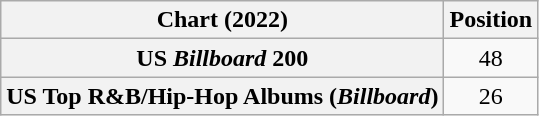<table class="wikitable sortable plainrowheaders" style="text-align:center">
<tr>
<th scope="col">Chart (2022)</th>
<th scope="col">Position</th>
</tr>
<tr>
<th scope="row">US <em>Billboard</em> 200</th>
<td>48</td>
</tr>
<tr>
<th scope="row">US Top R&B/Hip-Hop Albums (<em>Billboard</em>)</th>
<td>26</td>
</tr>
</table>
